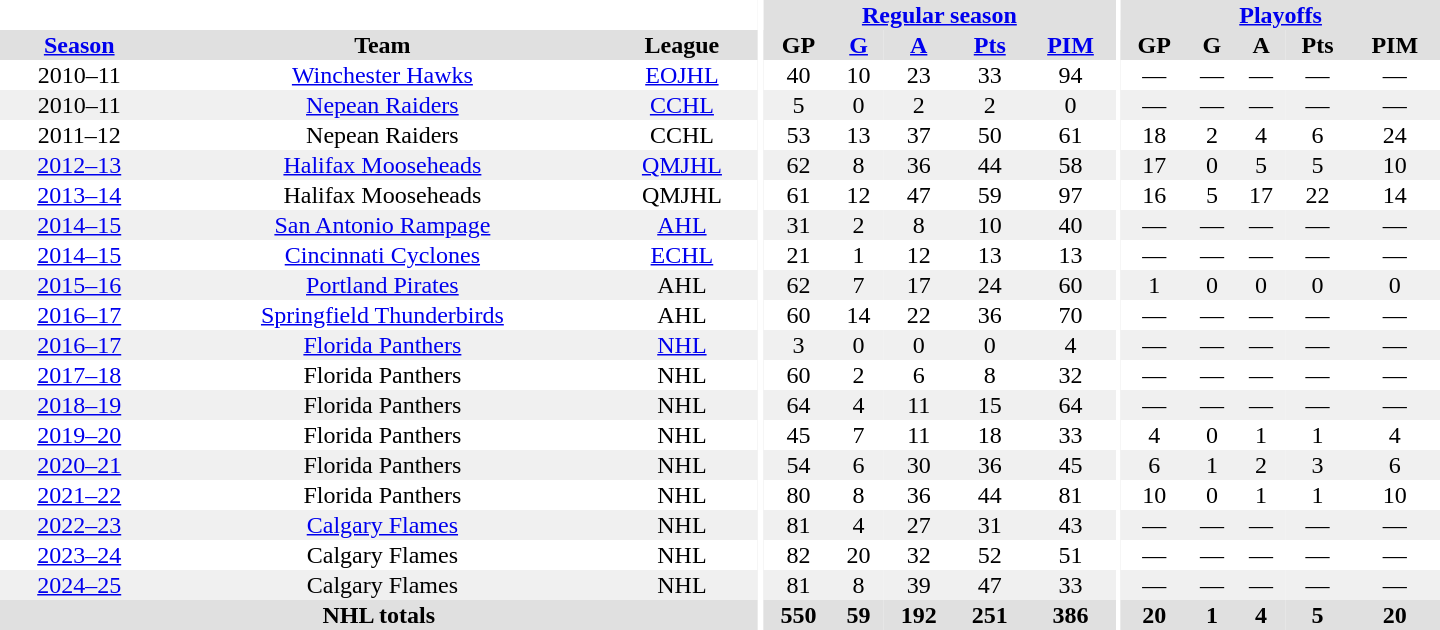<table border="0" cellpadding="1" cellspacing="0" style="text-align:center; width:60em">
<tr bgcolor="#e0e0e0">
<th colspan="3" bgcolor="#ffffff"></th>
<th rowspan="99" bgcolor="#ffffff"></th>
<th colspan="5"><a href='#'>Regular season</a></th>
<th rowspan="99" bgcolor="#ffffff"></th>
<th colspan="5"><a href='#'>Playoffs</a></th>
</tr>
<tr bgcolor="#e0e0e0">
<th><a href='#'>Season</a></th>
<th>Team</th>
<th>League</th>
<th>GP</th>
<th><a href='#'>G</a></th>
<th><a href='#'>A</a></th>
<th><a href='#'>Pts</a></th>
<th><a href='#'>PIM</a></th>
<th>GP</th>
<th>G</th>
<th>A</th>
<th>Pts</th>
<th>PIM</th>
</tr>
<tr>
<td>2010–11</td>
<td><a href='#'>Winchester Hawks</a></td>
<td><a href='#'>EOJHL</a></td>
<td>40</td>
<td>10</td>
<td>23</td>
<td>33</td>
<td>94</td>
<td>—</td>
<td>—</td>
<td>—</td>
<td>—</td>
<td>—</td>
</tr>
<tr bgcolor="#f0f0f0">
<td>2010–11</td>
<td><a href='#'>Nepean Raiders</a></td>
<td><a href='#'>CCHL</a></td>
<td>5</td>
<td>0</td>
<td>2</td>
<td>2</td>
<td>0</td>
<td>—</td>
<td>—</td>
<td>—</td>
<td>—</td>
<td>—</td>
</tr>
<tr>
<td>2011–12</td>
<td>Nepean Raiders</td>
<td>CCHL</td>
<td>53</td>
<td>13</td>
<td>37</td>
<td>50</td>
<td>61</td>
<td>18</td>
<td>2</td>
<td>4</td>
<td>6</td>
<td>24</td>
</tr>
<tr bgcolor="#f0f0f0">
<td><a href='#'>2012–13</a></td>
<td><a href='#'>Halifax Mooseheads</a></td>
<td><a href='#'>QMJHL</a></td>
<td>62</td>
<td>8</td>
<td>36</td>
<td>44</td>
<td>58</td>
<td>17</td>
<td>0</td>
<td>5</td>
<td>5</td>
<td>10</td>
</tr>
<tr>
<td><a href='#'>2013–14</a></td>
<td>Halifax Mooseheads</td>
<td>QMJHL</td>
<td>61</td>
<td>12</td>
<td>47</td>
<td>59</td>
<td>97</td>
<td>16</td>
<td>5</td>
<td>17</td>
<td>22</td>
<td>14</td>
</tr>
<tr bgcolor="#f0f0f0">
<td><a href='#'>2014–15</a></td>
<td><a href='#'>San Antonio Rampage</a></td>
<td><a href='#'>AHL</a></td>
<td>31</td>
<td>2</td>
<td>8</td>
<td>10</td>
<td>40</td>
<td>—</td>
<td>—</td>
<td>—</td>
<td>—</td>
<td>—</td>
</tr>
<tr>
<td><a href='#'>2014–15</a></td>
<td><a href='#'>Cincinnati Cyclones</a></td>
<td><a href='#'>ECHL</a></td>
<td>21</td>
<td>1</td>
<td>12</td>
<td>13</td>
<td>13</td>
<td>—</td>
<td>—</td>
<td>—</td>
<td>—</td>
<td>—</td>
</tr>
<tr bgcolor="#f0f0f0">
<td><a href='#'>2015–16</a></td>
<td><a href='#'>Portland Pirates</a></td>
<td>AHL</td>
<td>62</td>
<td>7</td>
<td>17</td>
<td>24</td>
<td>60</td>
<td>1</td>
<td>0</td>
<td>0</td>
<td>0</td>
<td>0</td>
</tr>
<tr>
<td><a href='#'>2016–17</a></td>
<td><a href='#'>Springfield Thunderbirds</a></td>
<td>AHL</td>
<td>60</td>
<td>14</td>
<td>22</td>
<td>36</td>
<td>70</td>
<td>—</td>
<td>—</td>
<td>—</td>
<td>—</td>
<td>—</td>
</tr>
<tr bgcolor="#f0f0f0">
<td><a href='#'>2016–17</a></td>
<td><a href='#'>Florida Panthers</a></td>
<td><a href='#'>NHL</a></td>
<td>3</td>
<td>0</td>
<td>0</td>
<td>0</td>
<td>4</td>
<td>—</td>
<td>—</td>
<td>—</td>
<td>—</td>
<td>—</td>
</tr>
<tr>
<td><a href='#'>2017–18</a></td>
<td>Florida Panthers</td>
<td>NHL</td>
<td>60</td>
<td>2</td>
<td>6</td>
<td>8</td>
<td>32</td>
<td>—</td>
<td>—</td>
<td>—</td>
<td>—</td>
<td>—</td>
</tr>
<tr bgcolor="#f0f0f0">
<td><a href='#'>2018–19</a></td>
<td>Florida Panthers</td>
<td>NHL</td>
<td>64</td>
<td>4</td>
<td>11</td>
<td>15</td>
<td>64</td>
<td>—</td>
<td>—</td>
<td>—</td>
<td>—</td>
<td>—</td>
</tr>
<tr>
<td><a href='#'>2019–20</a></td>
<td>Florida Panthers</td>
<td>NHL</td>
<td>45</td>
<td>7</td>
<td>11</td>
<td>18</td>
<td>33</td>
<td>4</td>
<td>0</td>
<td>1</td>
<td>1</td>
<td>4</td>
</tr>
<tr bgcolor="#f0f0f0">
<td><a href='#'>2020–21</a></td>
<td>Florida Panthers</td>
<td>NHL</td>
<td>54</td>
<td>6</td>
<td>30</td>
<td>36</td>
<td>45</td>
<td>6</td>
<td>1</td>
<td>2</td>
<td>3</td>
<td>6</td>
</tr>
<tr>
<td><a href='#'>2021–22</a></td>
<td>Florida Panthers</td>
<td>NHL</td>
<td>80</td>
<td>8</td>
<td>36</td>
<td>44</td>
<td>81</td>
<td>10</td>
<td>0</td>
<td>1</td>
<td>1</td>
<td>10</td>
</tr>
<tr bgcolor="#f0f0f0">
<td><a href='#'>2022–23</a></td>
<td><a href='#'>Calgary Flames</a></td>
<td>NHL</td>
<td>81</td>
<td>4</td>
<td>27</td>
<td>31</td>
<td>43</td>
<td>—</td>
<td>—</td>
<td>—</td>
<td>—</td>
<td>—</td>
</tr>
<tr>
<td><a href='#'>2023–24</a></td>
<td>Calgary Flames</td>
<td>NHL</td>
<td>82</td>
<td>20</td>
<td>32</td>
<td>52</td>
<td>51</td>
<td>—</td>
<td>—</td>
<td>—</td>
<td>—</td>
<td>—</td>
</tr>
<tr bgcolor="#f0f0f0">
<td><a href='#'>2024–25</a></td>
<td>Calgary Flames</td>
<td>NHL</td>
<td>81</td>
<td>8</td>
<td>39</td>
<td>47</td>
<td>33</td>
<td>—</td>
<td>—</td>
<td>—</td>
<td>—</td>
<td>—</td>
</tr>
<tr bgcolor="#e0e0e0">
<th colspan="3">NHL totals</th>
<th>550</th>
<th>59</th>
<th>192</th>
<th>251</th>
<th>386</th>
<th>20</th>
<th>1</th>
<th>4</th>
<th>5</th>
<th>20</th>
</tr>
</table>
